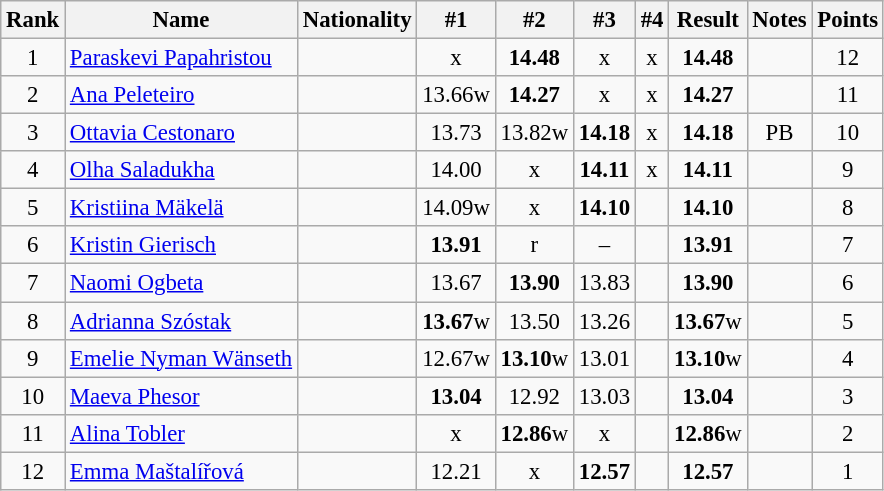<table class="wikitable sortable" style="text-align:center; font-size:95%">
<tr>
<th>Rank</th>
<th>Name</th>
<th>Nationality</th>
<th>#1</th>
<th>#2</th>
<th>#3</th>
<th>#4</th>
<th>Result</th>
<th>Notes</th>
<th>Points</th>
</tr>
<tr>
<td>1</td>
<td align=left><a href='#'>Paraskevi Papahristou</a></td>
<td align=left></td>
<td>x</td>
<td><strong>14.48</strong></td>
<td>x</td>
<td>x</td>
<td><strong>14.48</strong></td>
<td></td>
<td>12</td>
</tr>
<tr>
<td>2</td>
<td align=left><a href='#'>Ana Peleteiro</a></td>
<td align=left></td>
<td>13.66w</td>
<td><strong>14.27</strong></td>
<td>x</td>
<td>x</td>
<td><strong>14.27</strong></td>
<td></td>
<td>11</td>
</tr>
<tr>
<td>3</td>
<td align=left><a href='#'>Ottavia Cestonaro</a></td>
<td align=left></td>
<td>13.73</td>
<td>13.82w</td>
<td><strong>14.18</strong></td>
<td>x</td>
<td><strong>14.18</strong></td>
<td>PB</td>
<td>10</td>
</tr>
<tr>
<td>4</td>
<td align=left><a href='#'>Olha Saladukha</a></td>
<td align=left></td>
<td>14.00</td>
<td>x</td>
<td><strong>14.11</strong></td>
<td>x</td>
<td><strong>14.11</strong></td>
<td></td>
<td>9</td>
</tr>
<tr>
<td>5</td>
<td align=left><a href='#'>Kristiina Mäkelä</a></td>
<td align=left></td>
<td>14.09w</td>
<td>x</td>
<td><strong>14.10</strong></td>
<td></td>
<td><strong>14.10</strong></td>
<td></td>
<td>8</td>
</tr>
<tr>
<td>6</td>
<td align=left><a href='#'>Kristin Gierisch</a></td>
<td align=left></td>
<td><strong>13.91</strong></td>
<td>r</td>
<td>–</td>
<td></td>
<td><strong>13.91</strong></td>
<td></td>
<td>7</td>
</tr>
<tr>
<td>7</td>
<td align=left><a href='#'>Naomi Ogbeta</a></td>
<td align=left></td>
<td>13.67</td>
<td><strong>13.90</strong></td>
<td>13.83</td>
<td></td>
<td><strong>13.90</strong></td>
<td></td>
<td>6</td>
</tr>
<tr>
<td>8</td>
<td align=left><a href='#'>Adrianna Szóstak</a></td>
<td align=left></td>
<td><strong>13.67</strong>w</td>
<td>13.50</td>
<td>13.26</td>
<td></td>
<td><strong>13.67</strong>w</td>
<td></td>
<td>5</td>
</tr>
<tr>
<td>9</td>
<td align=left><a href='#'>Emelie Nyman Wänseth</a></td>
<td align=left></td>
<td>12.67w</td>
<td><strong>13.10</strong>w</td>
<td>13.01</td>
<td></td>
<td><strong>13.10</strong>w</td>
<td></td>
<td>4</td>
</tr>
<tr>
<td>10</td>
<td align=left><a href='#'>Maeva Phesor</a></td>
<td align=left></td>
<td><strong>13.04</strong></td>
<td>12.92</td>
<td>13.03</td>
<td></td>
<td><strong>13.04</strong></td>
<td></td>
<td>3</td>
</tr>
<tr>
<td>11</td>
<td align=left><a href='#'>Alina Tobler</a></td>
<td align=left></td>
<td>x</td>
<td><strong>12.86</strong>w</td>
<td>x</td>
<td></td>
<td><strong>12.86</strong>w</td>
<td></td>
<td>2</td>
</tr>
<tr>
<td>12</td>
<td align=left><a href='#'>Emma Maštalířová</a></td>
<td align=left></td>
<td>12.21</td>
<td>x</td>
<td><strong>12.57</strong></td>
<td></td>
<td><strong>12.57</strong></td>
<td></td>
<td>1</td>
</tr>
</table>
